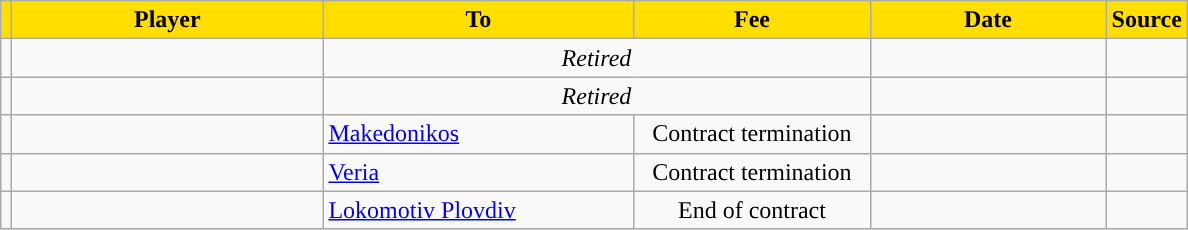<table class="wikitable sortable">
<tr>
<th style="background:#FFDE00"></th>
<th width=200 style="background:#FFDE00">Player</th>
<th width=200 style="background:#FFDE00">To</th>
<th width=150 style="background:#FFDE00">Fee</th>
<th width=150 style="background:#FFDE00">Date</th>
<th style="background:#FFDE00">Source</th>
</tr>
<tr>
<td align=center></td>
<td></td>
<td align=center colspan=2><em>Retired</em></td>
<td align=center></td>
<td align=center></td>
</tr>
<tr>
<td align=center></td>
<td></td>
<td align=center colspan=2><em>Retired</em></td>
<td align=center></td>
<td align=center></td>
</tr>
<tr>
<td align=center></td>
<td></td>
<td> <a href='#'>Makedonikos</a></td>
<td align=center>Contract termination</td>
<td align=center></td>
<td align=center></td>
</tr>
<tr>
<td align=center></td>
<td></td>
<td> <a href='#'>Veria</a></td>
<td align=center>Contract termination</td>
<td align=center></td>
<td align=center></td>
</tr>
<tr>
<td align=center></td>
<td></td>
<td> <a href='#'>Lokomotiv Plovdiv</a></td>
<td align=center>End of contract</td>
<td align=center></td>
<td align=center></td>
</tr>
</table>
